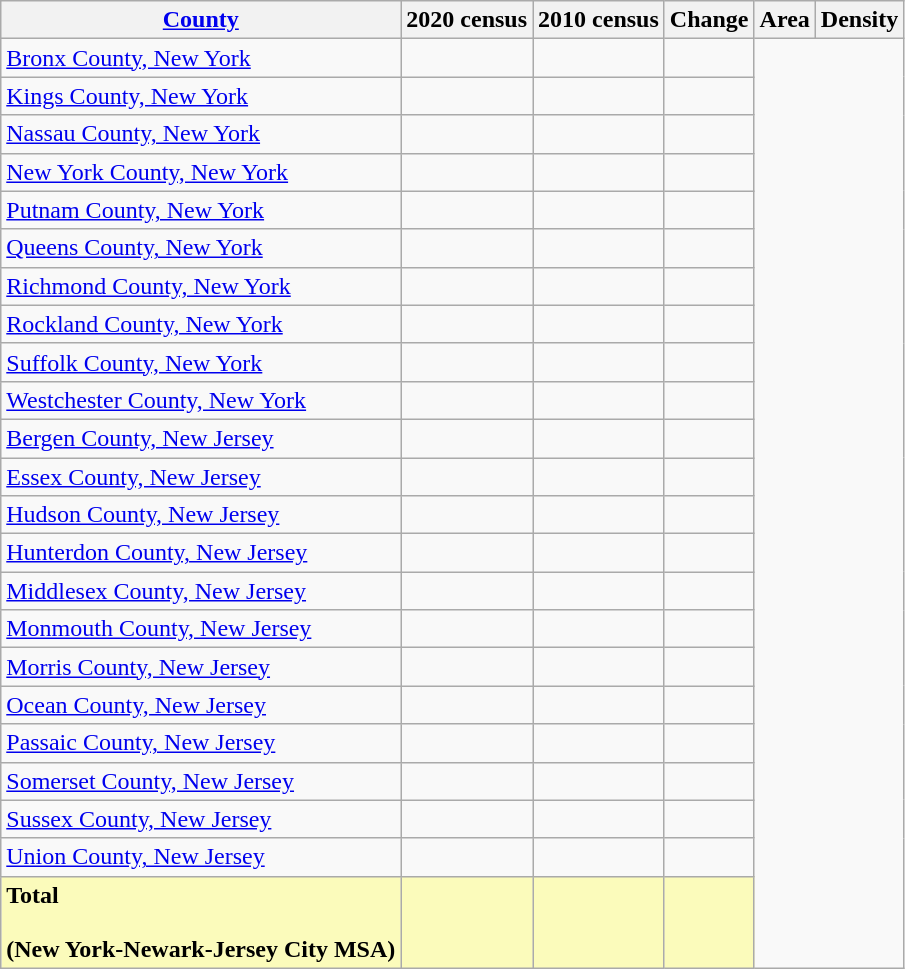<table class="wikitable sortable">
<tr>
<th><a href='#'>County</a></th>
<th>2020 census</th>
<th>2010 census</th>
<th>Change</th>
<th width=12em>Area</th>
<th width=12em>Density</th>
</tr>
<tr>
<td><a href='#'>Bronx County, New York</a></td>
<td></td>
<td></td>
<td></td>
</tr>
<tr>
<td><a href='#'>Kings County, New York</a></td>
<td></td>
<td></td>
<td></td>
</tr>
<tr>
<td><a href='#'>Nassau County, New York</a></td>
<td></td>
<td></td>
<td></td>
</tr>
<tr>
<td><a href='#'>New York County, New York</a></td>
<td></td>
<td></td>
<td></td>
</tr>
<tr>
<td><a href='#'>Putnam County, New York</a></td>
<td></td>
<td></td>
<td></td>
</tr>
<tr>
<td><a href='#'>Queens County, New York</a></td>
<td></td>
<td></td>
<td></td>
</tr>
<tr>
<td><a href='#'>Richmond County, New York</a></td>
<td></td>
<td></td>
<td></td>
</tr>
<tr>
<td><a href='#'>Rockland County, New York</a></td>
<td></td>
<td></td>
<td></td>
</tr>
<tr>
<td><a href='#'>Suffolk County, New York</a></td>
<td></td>
<td></td>
<td></td>
</tr>
<tr>
<td><a href='#'>Westchester County, New York</a></td>
<td></td>
<td></td>
<td></td>
</tr>
<tr>
<td><a href='#'>Bergen County, New Jersey</a></td>
<td></td>
<td></td>
<td></td>
</tr>
<tr>
<td><a href='#'>Essex County, New Jersey</a></td>
<td></td>
<td></td>
<td></td>
</tr>
<tr>
<td><a href='#'>Hudson County, New Jersey</a></td>
<td></td>
<td></td>
<td></td>
</tr>
<tr>
<td><a href='#'>Hunterdon County, New Jersey</a></td>
<td></td>
<td></td>
<td></td>
</tr>
<tr>
<td><a href='#'>Middlesex County, New Jersey</a></td>
<td></td>
<td></td>
<td></td>
</tr>
<tr>
<td><a href='#'>Monmouth County, New Jersey</a></td>
<td></td>
<td></td>
<td></td>
</tr>
<tr>
<td><a href='#'>Morris County, New Jersey</a></td>
<td></td>
<td></td>
<td></td>
</tr>
<tr>
<td><a href='#'>Ocean County, New Jersey</a></td>
<td></td>
<td></td>
<td></td>
</tr>
<tr>
<td><a href='#'>Passaic County, New Jersey</a></td>
<td></td>
<td></td>
<td></td>
</tr>
<tr>
<td><a href='#'>Somerset County, New Jersey</a></td>
<td></td>
<td></td>
<td></td>
</tr>
<tr>
<td><a href='#'>Sussex County, New Jersey</a></td>
<td></td>
<td></td>
<td></td>
</tr>
<tr>
<td><a href='#'>Union County, New Jersey</a></td>
<td></td>
<td></td>
<td></td>
</tr>
<tr class="sortbottom" style="background:#fbfbbb">
<td><strong>Total</strong><br><br><strong>(New York-Newark-Jersey City MSA)</strong></td>
<td></td>
<td></td>
<td></td>
</tr>
</table>
